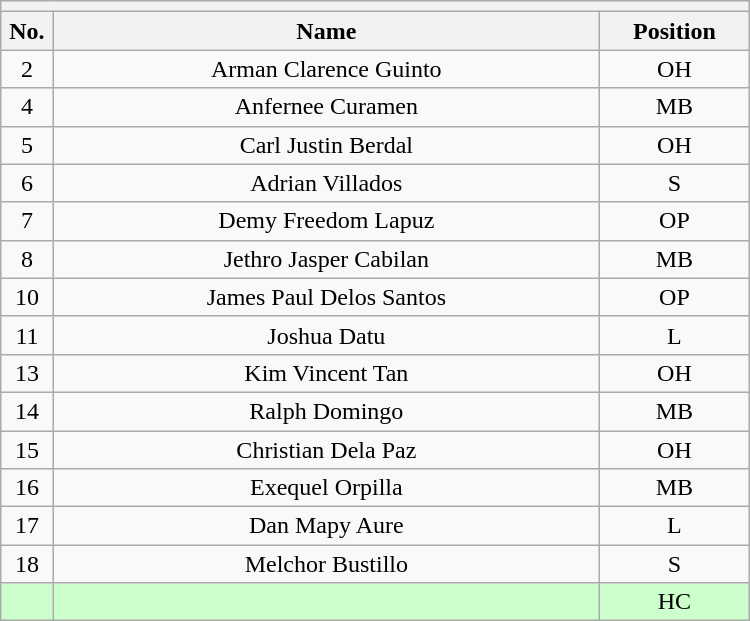<table class="wikitable mw-collapsible mw-collapsed" style="text-align:center; width:500px; border:none">
<tr>
<th style="text-align:center" colspan="3"></th>
</tr>
<tr>
<th style="width:7%">No.</th>
<th>Name</th>
<th style="width:20%">Position</th>
</tr>
<tr>
<td>2</td>
<td>Arman Clarence Guinto</td>
<td>OH</td>
</tr>
<tr>
<td>4</td>
<td>Anfernee Curamen</td>
<td>MB</td>
</tr>
<tr>
<td>5</td>
<td>Carl Justin Berdal</td>
<td>OH</td>
</tr>
<tr>
<td>6</td>
<td>Adrian Villados</td>
<td>S</td>
</tr>
<tr>
<td>7</td>
<td>Demy Freedom Lapuz</td>
<td>OP</td>
</tr>
<tr>
<td>8</td>
<td>Jethro Jasper Cabilan</td>
<td>MB</td>
</tr>
<tr>
<td>10</td>
<td>James Paul Delos Santos</td>
<td>OP</td>
</tr>
<tr>
<td>11</td>
<td>Joshua Datu</td>
<td>L</td>
</tr>
<tr>
<td>13</td>
<td>Kim Vincent Tan</td>
<td>OH</td>
</tr>
<tr>
<td>14</td>
<td>Ralph Domingo</td>
<td>MB</td>
</tr>
<tr>
<td>15</td>
<td>Christian Dela Paz</td>
<td>OH</td>
</tr>
<tr>
<td>16</td>
<td>Exequel Orpilla</td>
<td>MB</td>
</tr>
<tr>
<td>17</td>
<td>Dan Mapy Aure</td>
<td>L</td>
</tr>
<tr>
<td>18</td>
<td>Melchor Bustillo</td>
<td>S</td>
</tr>
<tr bgcolor=#CCFFCC>
<td></td>
<td></td>
<td>HC</td>
</tr>
</table>
